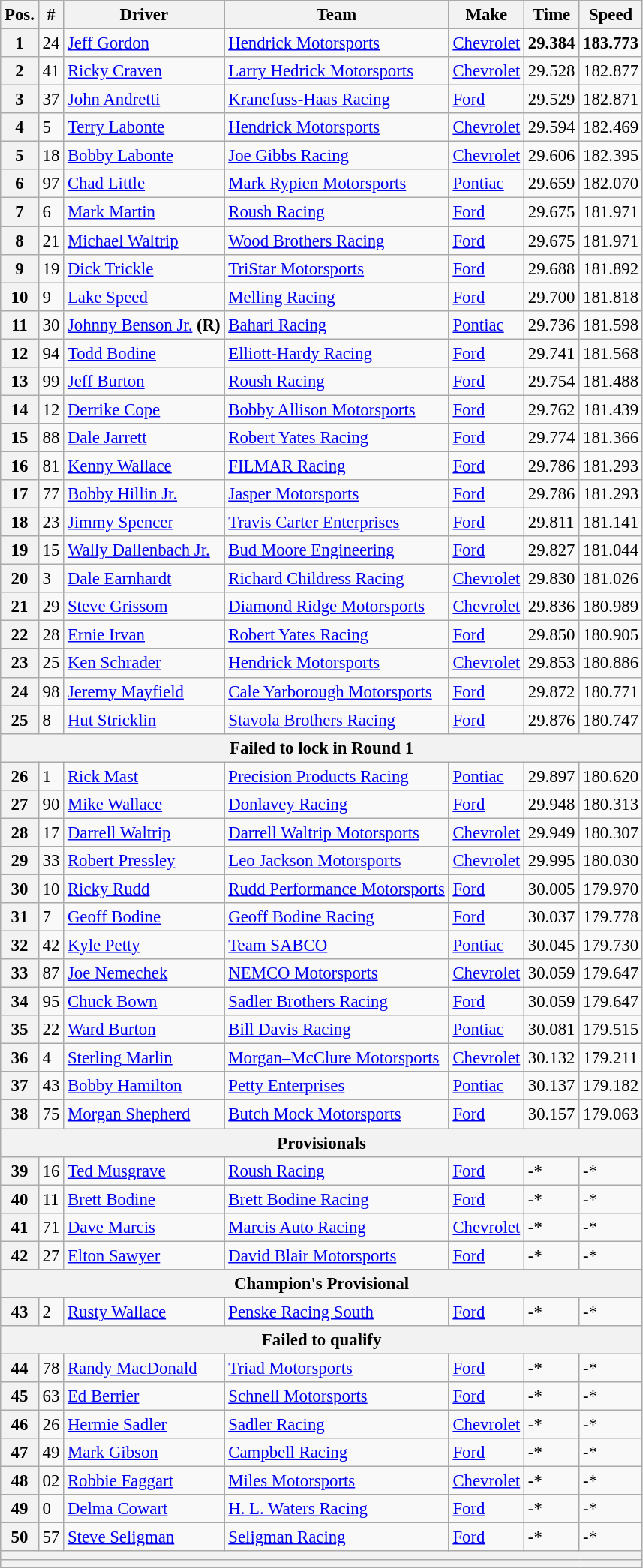<table class="wikitable" style="font-size:95%">
<tr>
<th>Pos.</th>
<th>#</th>
<th>Driver</th>
<th>Team</th>
<th>Make</th>
<th>Time</th>
<th>Speed</th>
</tr>
<tr>
<th>1</th>
<td>24</td>
<td><a href='#'>Jeff Gordon</a></td>
<td><a href='#'>Hendrick Motorsports</a></td>
<td><a href='#'>Chevrolet</a></td>
<td><strong>29.384</strong></td>
<td><strong>183.773</strong></td>
</tr>
<tr>
<th>2</th>
<td>41</td>
<td><a href='#'>Ricky Craven</a></td>
<td><a href='#'>Larry Hedrick Motorsports</a></td>
<td><a href='#'>Chevrolet</a></td>
<td>29.528</td>
<td>182.877</td>
</tr>
<tr>
<th>3</th>
<td>37</td>
<td><a href='#'>John Andretti</a></td>
<td><a href='#'>Kranefuss-Haas Racing</a></td>
<td><a href='#'>Ford</a></td>
<td>29.529</td>
<td>182.871</td>
</tr>
<tr>
<th>4</th>
<td>5</td>
<td><a href='#'>Terry Labonte</a></td>
<td><a href='#'>Hendrick Motorsports</a></td>
<td><a href='#'>Chevrolet</a></td>
<td>29.594</td>
<td>182.469</td>
</tr>
<tr>
<th>5</th>
<td>18</td>
<td><a href='#'>Bobby Labonte</a></td>
<td><a href='#'>Joe Gibbs Racing</a></td>
<td><a href='#'>Chevrolet</a></td>
<td>29.606</td>
<td>182.395</td>
</tr>
<tr>
<th>6</th>
<td>97</td>
<td><a href='#'>Chad Little</a></td>
<td><a href='#'>Mark Rypien Motorsports</a></td>
<td><a href='#'>Pontiac</a></td>
<td>29.659</td>
<td>182.070</td>
</tr>
<tr>
<th>7</th>
<td>6</td>
<td><a href='#'>Mark Martin</a></td>
<td><a href='#'>Roush Racing</a></td>
<td><a href='#'>Ford</a></td>
<td>29.675</td>
<td>181.971</td>
</tr>
<tr>
<th>8</th>
<td>21</td>
<td><a href='#'>Michael Waltrip</a></td>
<td><a href='#'>Wood Brothers Racing</a></td>
<td><a href='#'>Ford</a></td>
<td>29.675</td>
<td>181.971</td>
</tr>
<tr>
<th>9</th>
<td>19</td>
<td><a href='#'>Dick Trickle</a></td>
<td><a href='#'>TriStar Motorsports</a></td>
<td><a href='#'>Ford</a></td>
<td>29.688</td>
<td>181.892</td>
</tr>
<tr>
<th>10</th>
<td>9</td>
<td><a href='#'>Lake Speed</a></td>
<td><a href='#'>Melling Racing</a></td>
<td><a href='#'>Ford</a></td>
<td>29.700</td>
<td>181.818</td>
</tr>
<tr>
<th>11</th>
<td>30</td>
<td><a href='#'>Johnny Benson Jr.</a> <strong>(R)</strong></td>
<td><a href='#'>Bahari Racing</a></td>
<td><a href='#'>Pontiac</a></td>
<td>29.736</td>
<td>181.598</td>
</tr>
<tr>
<th>12</th>
<td>94</td>
<td><a href='#'>Todd Bodine</a></td>
<td><a href='#'>Elliott-Hardy Racing</a></td>
<td><a href='#'>Ford</a></td>
<td>29.741</td>
<td>181.568</td>
</tr>
<tr>
<th>13</th>
<td>99</td>
<td><a href='#'>Jeff Burton</a></td>
<td><a href='#'>Roush Racing</a></td>
<td><a href='#'>Ford</a></td>
<td>29.754</td>
<td>181.488</td>
</tr>
<tr>
<th>14</th>
<td>12</td>
<td><a href='#'>Derrike Cope</a></td>
<td><a href='#'>Bobby Allison Motorsports</a></td>
<td><a href='#'>Ford</a></td>
<td>29.762</td>
<td>181.439</td>
</tr>
<tr>
<th>15</th>
<td>88</td>
<td><a href='#'>Dale Jarrett</a></td>
<td><a href='#'>Robert Yates Racing</a></td>
<td><a href='#'>Ford</a></td>
<td>29.774</td>
<td>181.366</td>
</tr>
<tr>
<th>16</th>
<td>81</td>
<td><a href='#'>Kenny Wallace</a></td>
<td><a href='#'>FILMAR Racing</a></td>
<td><a href='#'>Ford</a></td>
<td>29.786</td>
<td>181.293</td>
</tr>
<tr>
<th>17</th>
<td>77</td>
<td><a href='#'>Bobby Hillin Jr.</a></td>
<td><a href='#'>Jasper Motorsports</a></td>
<td><a href='#'>Ford</a></td>
<td>29.786</td>
<td>181.293</td>
</tr>
<tr>
<th>18</th>
<td>23</td>
<td><a href='#'>Jimmy Spencer</a></td>
<td><a href='#'>Travis Carter Enterprises</a></td>
<td><a href='#'>Ford</a></td>
<td>29.811</td>
<td>181.141</td>
</tr>
<tr>
<th>19</th>
<td>15</td>
<td><a href='#'>Wally Dallenbach Jr.</a></td>
<td><a href='#'>Bud Moore Engineering</a></td>
<td><a href='#'>Ford</a></td>
<td>29.827</td>
<td>181.044</td>
</tr>
<tr>
<th>20</th>
<td>3</td>
<td><a href='#'>Dale Earnhardt</a></td>
<td><a href='#'>Richard Childress Racing</a></td>
<td><a href='#'>Chevrolet</a></td>
<td>29.830</td>
<td>181.026</td>
</tr>
<tr>
<th>21</th>
<td>29</td>
<td><a href='#'>Steve Grissom</a></td>
<td><a href='#'>Diamond Ridge Motorsports</a></td>
<td><a href='#'>Chevrolet</a></td>
<td>29.836</td>
<td>180.989</td>
</tr>
<tr>
<th>22</th>
<td>28</td>
<td><a href='#'>Ernie Irvan</a></td>
<td><a href='#'>Robert Yates Racing</a></td>
<td><a href='#'>Ford</a></td>
<td>29.850</td>
<td>180.905</td>
</tr>
<tr>
<th>23</th>
<td>25</td>
<td><a href='#'>Ken Schrader</a></td>
<td><a href='#'>Hendrick Motorsports</a></td>
<td><a href='#'>Chevrolet</a></td>
<td>29.853</td>
<td>180.886</td>
</tr>
<tr>
<th>24</th>
<td>98</td>
<td><a href='#'>Jeremy Mayfield</a></td>
<td><a href='#'>Cale Yarborough Motorsports</a></td>
<td><a href='#'>Ford</a></td>
<td>29.872</td>
<td>180.771</td>
</tr>
<tr>
<th>25</th>
<td>8</td>
<td><a href='#'>Hut Stricklin</a></td>
<td><a href='#'>Stavola Brothers Racing</a></td>
<td><a href='#'>Ford</a></td>
<td>29.876</td>
<td>180.747</td>
</tr>
<tr>
<th colspan="7">Failed to lock in Round 1</th>
</tr>
<tr>
<th>26</th>
<td>1</td>
<td><a href='#'>Rick Mast</a></td>
<td><a href='#'>Precision Products Racing</a></td>
<td><a href='#'>Pontiac</a></td>
<td>29.897</td>
<td>180.620</td>
</tr>
<tr>
<th>27</th>
<td>90</td>
<td><a href='#'>Mike Wallace</a></td>
<td><a href='#'>Donlavey Racing</a></td>
<td><a href='#'>Ford</a></td>
<td>29.948</td>
<td>180.313</td>
</tr>
<tr>
<th>28</th>
<td>17</td>
<td><a href='#'>Darrell Waltrip</a></td>
<td><a href='#'>Darrell Waltrip Motorsports</a></td>
<td><a href='#'>Chevrolet</a></td>
<td>29.949</td>
<td>180.307</td>
</tr>
<tr>
<th>29</th>
<td>33</td>
<td><a href='#'>Robert Pressley</a></td>
<td><a href='#'>Leo Jackson Motorsports</a></td>
<td><a href='#'>Chevrolet</a></td>
<td>29.995</td>
<td>180.030</td>
</tr>
<tr>
<th>30</th>
<td>10</td>
<td><a href='#'>Ricky Rudd</a></td>
<td><a href='#'>Rudd Performance Motorsports</a></td>
<td><a href='#'>Ford</a></td>
<td>30.005</td>
<td>179.970</td>
</tr>
<tr>
<th>31</th>
<td>7</td>
<td><a href='#'>Geoff Bodine</a></td>
<td><a href='#'>Geoff Bodine Racing</a></td>
<td><a href='#'>Ford</a></td>
<td>30.037</td>
<td>179.778</td>
</tr>
<tr>
<th>32</th>
<td>42</td>
<td><a href='#'>Kyle Petty</a></td>
<td><a href='#'>Team SABCO</a></td>
<td><a href='#'>Pontiac</a></td>
<td>30.045</td>
<td>179.730</td>
</tr>
<tr>
<th>33</th>
<td>87</td>
<td><a href='#'>Joe Nemechek</a></td>
<td><a href='#'>NEMCO Motorsports</a></td>
<td><a href='#'>Chevrolet</a></td>
<td>30.059</td>
<td>179.647</td>
</tr>
<tr>
<th>34</th>
<td>95</td>
<td><a href='#'>Chuck Bown</a></td>
<td><a href='#'>Sadler Brothers Racing</a></td>
<td><a href='#'>Ford</a></td>
<td>30.059</td>
<td>179.647</td>
</tr>
<tr>
<th>35</th>
<td>22</td>
<td><a href='#'>Ward Burton</a></td>
<td><a href='#'>Bill Davis Racing</a></td>
<td><a href='#'>Pontiac</a></td>
<td>30.081</td>
<td>179.515</td>
</tr>
<tr>
<th>36</th>
<td>4</td>
<td><a href='#'>Sterling Marlin</a></td>
<td><a href='#'>Morgan–McClure Motorsports</a></td>
<td><a href='#'>Chevrolet</a></td>
<td>30.132</td>
<td>179.211</td>
</tr>
<tr>
<th>37</th>
<td>43</td>
<td><a href='#'>Bobby Hamilton</a></td>
<td><a href='#'>Petty Enterprises</a></td>
<td><a href='#'>Pontiac</a></td>
<td>30.137</td>
<td>179.182</td>
</tr>
<tr>
<th>38</th>
<td>75</td>
<td><a href='#'>Morgan Shepherd</a></td>
<td><a href='#'>Butch Mock Motorsports</a></td>
<td><a href='#'>Ford</a></td>
<td>30.157</td>
<td>179.063</td>
</tr>
<tr>
<th colspan="7">Provisionals</th>
</tr>
<tr>
<th>39</th>
<td>16</td>
<td><a href='#'>Ted Musgrave</a></td>
<td><a href='#'>Roush Racing</a></td>
<td><a href='#'>Ford</a></td>
<td>-*</td>
<td>-*</td>
</tr>
<tr>
<th>40</th>
<td>11</td>
<td><a href='#'>Brett Bodine</a></td>
<td><a href='#'>Brett Bodine Racing</a></td>
<td><a href='#'>Ford</a></td>
<td>-*</td>
<td>-*</td>
</tr>
<tr>
<th>41</th>
<td>71</td>
<td><a href='#'>Dave Marcis</a></td>
<td><a href='#'>Marcis Auto Racing</a></td>
<td><a href='#'>Chevrolet</a></td>
<td>-*</td>
<td>-*</td>
</tr>
<tr>
<th>42</th>
<td>27</td>
<td><a href='#'>Elton Sawyer</a></td>
<td><a href='#'>David Blair Motorsports</a></td>
<td><a href='#'>Ford</a></td>
<td>-*</td>
<td>-*</td>
</tr>
<tr>
<th colspan="7">Champion's Provisional</th>
</tr>
<tr>
<th>43</th>
<td>2</td>
<td><a href='#'>Rusty Wallace</a></td>
<td><a href='#'>Penske Racing South</a></td>
<td><a href='#'>Ford</a></td>
<td>-*</td>
<td>-*</td>
</tr>
<tr>
<th colspan="7">Failed to qualify</th>
</tr>
<tr>
<th>44</th>
<td>78</td>
<td><a href='#'>Randy MacDonald</a></td>
<td><a href='#'>Triad Motorsports</a></td>
<td><a href='#'>Ford</a></td>
<td>-*</td>
<td>-*</td>
</tr>
<tr>
<th>45</th>
<td>63</td>
<td><a href='#'>Ed Berrier</a></td>
<td><a href='#'>Schnell Motorsports</a></td>
<td><a href='#'>Ford</a></td>
<td>-*</td>
<td>-*</td>
</tr>
<tr>
<th>46</th>
<td>26</td>
<td><a href='#'>Hermie Sadler</a></td>
<td><a href='#'>Sadler Racing</a></td>
<td><a href='#'>Chevrolet</a></td>
<td>-*</td>
<td>-*</td>
</tr>
<tr>
<th>47</th>
<td>49</td>
<td><a href='#'>Mark Gibson</a></td>
<td><a href='#'>Campbell Racing</a></td>
<td><a href='#'>Ford</a></td>
<td>-*</td>
<td>-*</td>
</tr>
<tr>
<th>48</th>
<td>02</td>
<td><a href='#'>Robbie Faggart</a></td>
<td><a href='#'>Miles Motorsports</a></td>
<td><a href='#'>Chevrolet</a></td>
<td>-*</td>
<td>-*</td>
</tr>
<tr>
<th>49</th>
<td>0</td>
<td><a href='#'>Delma Cowart</a></td>
<td><a href='#'>H. L. Waters Racing</a></td>
<td><a href='#'>Ford</a></td>
<td>-*</td>
<td>-*</td>
</tr>
<tr>
<th>50</th>
<td>57</td>
<td><a href='#'>Steve Seligman</a></td>
<td><a href='#'>Seligman Racing</a></td>
<td><a href='#'>Ford</a></td>
<td>-*</td>
<td>-*</td>
</tr>
<tr>
<th colspan="7"></th>
</tr>
<tr>
<th colspan="7"></th>
</tr>
</table>
